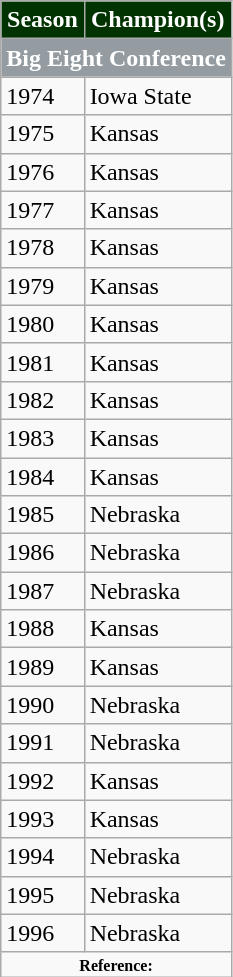<table class="wikitable">
<tr>
<th style="background:#003300;color:white;">Season</th>
<th style="background:#003300;color:white;">Champion(s)</th>
</tr>
<tr>
<th colspan="2" style="background:#949CA1;color:white;"><strong>Big Eight Conference</strong></th>
</tr>
<tr>
<td>1974</td>
<td>Iowa State</td>
</tr>
<tr>
<td>1975</td>
<td>Kansas</td>
</tr>
<tr>
<td>1976</td>
<td>Kansas</td>
</tr>
<tr>
<td>1977</td>
<td>Kansas</td>
</tr>
<tr>
<td>1978</td>
<td>Kansas</td>
</tr>
<tr>
<td>1979</td>
<td>Kansas</td>
</tr>
<tr>
<td>1980</td>
<td>Kansas</td>
</tr>
<tr>
<td>1981</td>
<td>Kansas</td>
</tr>
<tr>
<td>1982</td>
<td>Kansas</td>
</tr>
<tr>
<td>1983</td>
<td>Kansas</td>
</tr>
<tr>
<td>1984</td>
<td>Kansas</td>
</tr>
<tr>
<td>1985</td>
<td>Nebraska</td>
</tr>
<tr>
<td>1986</td>
<td>Nebraska</td>
</tr>
<tr>
<td>1987</td>
<td>Nebraska</td>
</tr>
<tr>
<td>1988</td>
<td>Kansas</td>
</tr>
<tr>
<td>1989</td>
<td>Kansas</td>
</tr>
<tr>
<td>1990</td>
<td>Nebraska</td>
</tr>
<tr>
<td>1991</td>
<td>Nebraska</td>
</tr>
<tr>
<td>1992</td>
<td>Kansas</td>
</tr>
<tr>
<td>1993</td>
<td>Kansas</td>
</tr>
<tr>
<td>1994</td>
<td>Nebraska</td>
</tr>
<tr>
<td>1995</td>
<td>Nebraska</td>
</tr>
<tr>
<td>1996</td>
<td>Nebraska</td>
</tr>
<tr>
<td colspan="2"  style="font-size:8pt; text-align:center;"><strong>Reference:</strong></td>
</tr>
</table>
